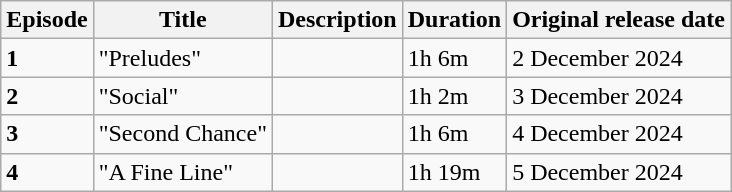<table class="unsortable wikitable plainrowheaders">
<tr>
<th scope="col">Episode</th>
<th scope="col">Title</th>
<th scope="col">Description</th>
<th scope="col">Duration</th>
<th scope="col">Original release date</th>
</tr>
<tr>
<td><strong>1</strong></td>
<td>"Preludes"</td>
<td></td>
<td>1h 6m</td>
<td>2 December 2024</td>
</tr>
<tr>
<td><strong>2</strong></td>
<td>"Social"</td>
<td></td>
<td>1h 2m</td>
<td>3 December 2024</td>
</tr>
<tr>
<td><strong>3</strong></td>
<td>"Second Chance"</td>
<td></td>
<td>1h 6m</td>
<td>4 December 2024</td>
</tr>
<tr>
<td><strong>4</strong></td>
<td>"A Fine Line"</td>
<td></td>
<td>1h 19m</td>
<td>5 December 2024</td>
</tr>
</table>
